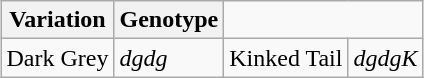<table class="wikitable" style="margin:1em auto;">
<tr>
<th>Variation</th>
<th>Genotype</th>
</tr>
<tr>
<td>Dark Grey</td>
<td><em>dgdg</em></td>
<td>Kinked Tail</td>
<td><em>dgdgK</em></td>
</tr>
</table>
